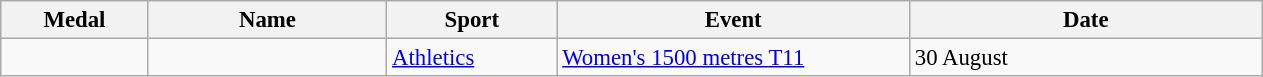<table class="wikitable sortable" style="font-size:95%">
<tr>
<th style="width:6em">Medal</th>
<th style="width:10em">Name</th>
<th style="width:7em">Sport</th>
<th style="width:15em">Event</th>
<th style="width:15em">Date</th>
</tr>
<tr>
<td></td>
<td></td>
<td><a href='#'>Athletics</a></td>
<td><a href='#'>Women's 1500 metres T11</a></td>
<td>30 August</td>
</tr>
</table>
